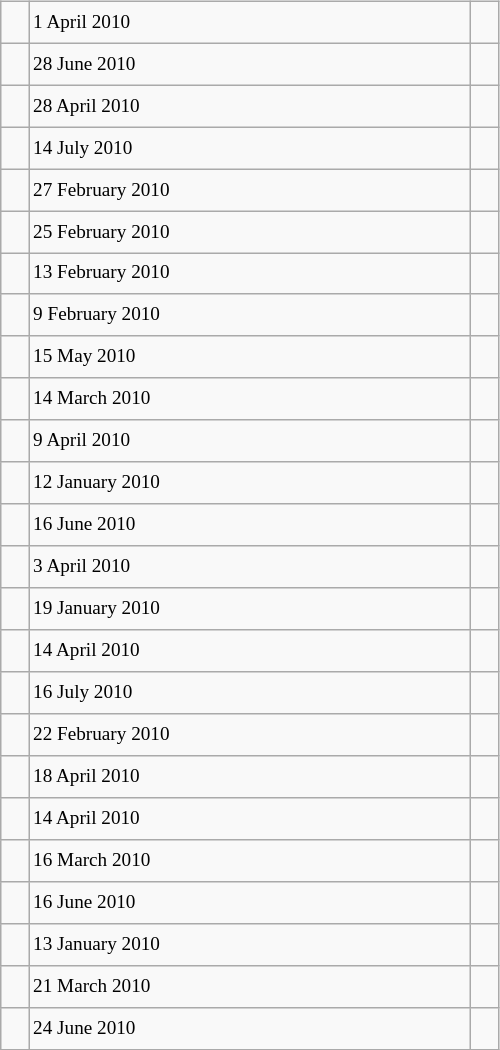<table class="wikitable" style="font-size: 80%; float: left; width: 26em; margin-right: 1em; height: 700px">
<tr>
<td></td>
<td>1 April 2010</td>
<td></td>
</tr>
<tr>
<td></td>
<td>28 June 2010</td>
<td></td>
</tr>
<tr>
<td></td>
<td>28 April 2010</td>
<td></td>
</tr>
<tr>
<td></td>
<td>14 July 2010</td>
<td></td>
</tr>
<tr>
<td></td>
<td>27 February 2010</td>
<td></td>
</tr>
<tr>
<td></td>
<td>25 February 2010</td>
<td></td>
</tr>
<tr>
<td></td>
<td>13 February 2010</td>
<td></td>
</tr>
<tr>
<td></td>
<td>9 February 2010</td>
<td></td>
</tr>
<tr>
<td></td>
<td>15 May 2010</td>
<td></td>
</tr>
<tr>
<td></td>
<td>14 March 2010</td>
<td></td>
</tr>
<tr>
<td></td>
<td>9 April 2010</td>
<td></td>
</tr>
<tr>
<td></td>
<td>12 January 2010</td>
<td></td>
</tr>
<tr>
<td></td>
<td>16 June 2010</td>
<td></td>
</tr>
<tr>
<td></td>
<td>3 April 2010</td>
<td></td>
</tr>
<tr>
<td></td>
<td>19 January 2010</td>
<td></td>
</tr>
<tr>
<td></td>
<td>14 April 2010</td>
<td></td>
</tr>
<tr>
<td></td>
<td>16 July 2010</td>
<td></td>
</tr>
<tr>
<td></td>
<td>22 February 2010</td>
<td></td>
</tr>
<tr>
<td></td>
<td>18 April 2010</td>
<td></td>
</tr>
<tr>
<td></td>
<td>14 April 2010</td>
<td></td>
</tr>
<tr>
<td></td>
<td>16 March 2010</td>
<td></td>
</tr>
<tr>
<td></td>
<td>16 June 2010</td>
<td></td>
</tr>
<tr>
<td></td>
<td>13 January 2010</td>
<td></td>
</tr>
<tr>
<td></td>
<td>21 March 2010</td>
<td></td>
</tr>
<tr>
<td></td>
<td>24 June 2010</td>
<td></td>
</tr>
</table>
